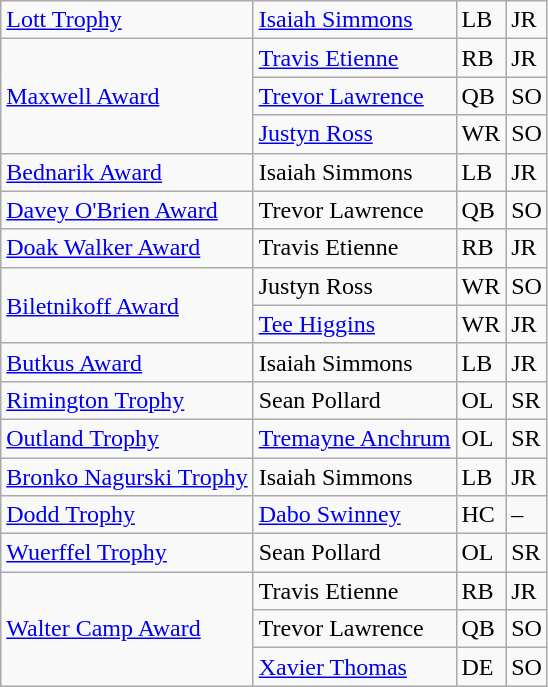<table class="wikitable">
<tr>
<td><a href='#'>Lott Trophy</a></td>
<td><a href='#'>Isaiah Simmons</a></td>
<td>LB</td>
<td>JR</td>
</tr>
<tr>
<td rowspan=3><a href='#'>Maxwell Award</a></td>
<td><a href='#'>Travis Etienne</a></td>
<td>RB</td>
<td>JR</td>
</tr>
<tr>
<td><a href='#'>Trevor Lawrence</a></td>
<td>QB</td>
<td>SO</td>
</tr>
<tr>
<td><a href='#'>Justyn Ross</a></td>
<td>WR</td>
<td>SO</td>
</tr>
<tr>
<td><a href='#'>Bednarik Award</a></td>
<td>Isaiah Simmons</td>
<td>LB</td>
<td>JR</td>
</tr>
<tr>
<td><a href='#'>Davey O'Brien Award</a></td>
<td>Trevor Lawrence</td>
<td>QB</td>
<td>SO</td>
</tr>
<tr>
<td><a href='#'>Doak Walker Award</a></td>
<td>Travis Etienne</td>
<td>RB</td>
<td>JR</td>
</tr>
<tr>
<td rowspan=2><a href='#'>Biletnikoff Award</a></td>
<td>Justyn Ross</td>
<td>WR</td>
<td>SO</td>
</tr>
<tr>
<td><a href='#'>Tee Higgins</a></td>
<td>WR</td>
<td>JR</td>
</tr>
<tr>
<td><a href='#'>Butkus Award</a></td>
<td>Isaiah Simmons</td>
<td>LB</td>
<td>JR</td>
</tr>
<tr>
<td><a href='#'>Rimington Trophy</a></td>
<td>Sean Pollard</td>
<td>OL</td>
<td>SR</td>
</tr>
<tr>
<td><a href='#'>Outland Trophy</a></td>
<td><a href='#'>Tremayne Anchrum</a></td>
<td>OL</td>
<td>SR</td>
</tr>
<tr>
<td><a href='#'>Bronko Nagurski Trophy</a></td>
<td>Isaiah Simmons</td>
<td>LB</td>
<td>JR</td>
</tr>
<tr>
<td><a href='#'>Dodd Trophy</a></td>
<td><a href='#'>Dabo Swinney</a></td>
<td>HC</td>
<td>–</td>
</tr>
<tr>
<td><a href='#'>Wuerffel Trophy</a></td>
<td>Sean Pollard</td>
<td>OL</td>
<td>SR</td>
</tr>
<tr>
<td rowspan=3><a href='#'>Walter Camp Award</a></td>
<td>Travis Etienne</td>
<td>RB</td>
<td>JR</td>
</tr>
<tr>
<td>Trevor Lawrence</td>
<td>QB</td>
<td>SO</td>
</tr>
<tr>
<td><a href='#'>Xavier Thomas</a></td>
<td>DE</td>
<td>SO</td>
</tr>
</table>
